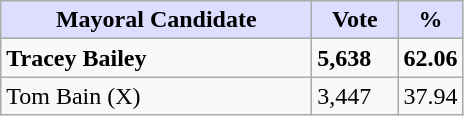<table class="wikitable">
<tr>
<th style="background:#ddf; width:200px;">Mayoral Candidate</th>
<th style="background:#ddf; width:50px;">Vote</th>
<th style="background:#ddf; width:30px;">%</th>
</tr>
<tr>
<td><strong>Tracey Bailey</strong></td>
<td><strong>5,638</strong></td>
<td><strong>62.06</strong></td>
</tr>
<tr>
<td>Tom Bain (X)</td>
<td>3,447</td>
<td>37.94</td>
</tr>
</table>
